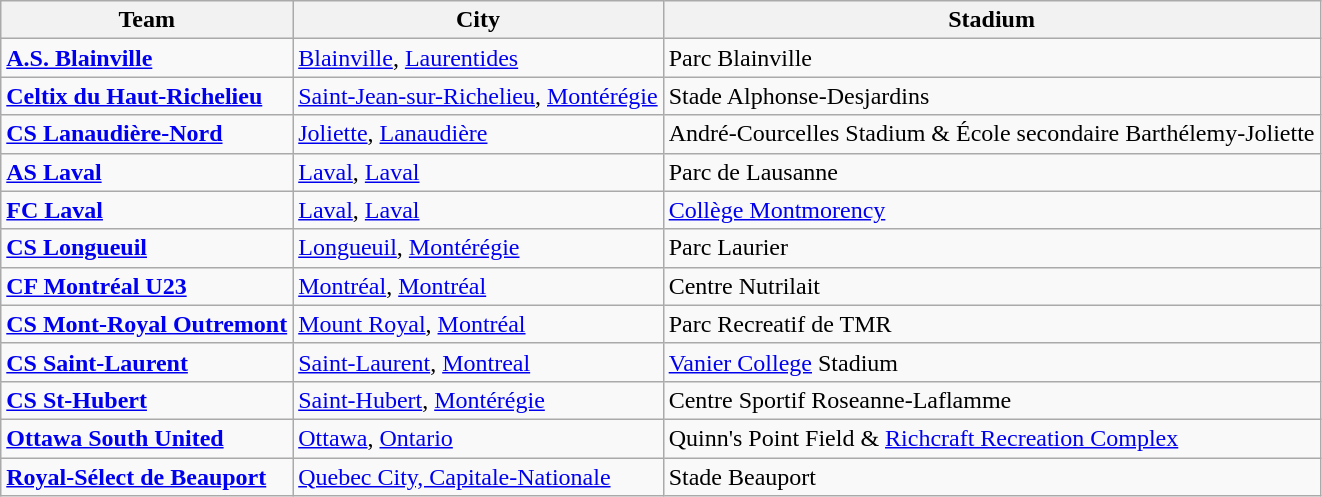<table class="wikitable">
<tr>
<th>Team</th>
<th>City</th>
<th>Stadium</th>
</tr>
<tr>
<td><strong><a href='#'>A.S. Blainville</a></strong></td>
<td><a href='#'>Blainville</a>, <a href='#'>Laurentides</a></td>
<td>Parc Blainville</td>
</tr>
<tr>
<td><strong><a href='#'>Celtix du Haut-Richelieu</a></strong></td>
<td><a href='#'>Saint-Jean-sur-Richelieu</a>, <a href='#'>Montérégie</a></td>
<td>Stade Alphonse-Desjardins</td>
</tr>
<tr>
<td><strong><a href='#'>CS Lanaudière-Nord</a></strong></td>
<td><a href='#'>Joliette</a>, <a href='#'>Lanaudière</a></td>
<td>André-Courcelles Stadium & École secondaire Barthélemy-Joliette</td>
</tr>
<tr>
<td><strong><a href='#'>AS Laval</a></strong></td>
<td><a href='#'>Laval</a>, <a href='#'>Laval</a></td>
<td>Parc de Lausanne</td>
</tr>
<tr>
<td><strong><a href='#'>FC Laval</a></strong></td>
<td><a href='#'>Laval</a>, <a href='#'>Laval</a></td>
<td><a href='#'>Collège Montmorency</a></td>
</tr>
<tr>
<td><strong><a href='#'>CS Longueuil</a></strong></td>
<td><a href='#'>Longueuil</a>, <a href='#'>Montérégie</a></td>
<td>Parc Laurier</td>
</tr>
<tr>
<td><strong><a href='#'>CF Montréal U23</a></strong></td>
<td><a href='#'>Montréal</a>, <a href='#'>Montréal</a></td>
<td>Centre Nutrilait</td>
</tr>
<tr>
<td><strong><a href='#'>CS Mont-Royal Outremont</a></strong></td>
<td><a href='#'>Mount Royal</a>, <a href='#'>Montréal</a></td>
<td>Parc Recreatif de TMR</td>
</tr>
<tr>
<td><strong><a href='#'>CS Saint-Laurent</a></strong></td>
<td><a href='#'>Saint-Laurent</a>,  <a href='#'>Montreal</a></td>
<td><a href='#'>Vanier College</a> Stadium</td>
</tr>
<tr>
<td><strong><a href='#'>CS St-Hubert</a></strong></td>
<td><a href='#'>Saint-Hubert</a>,  <a href='#'>Montérégie</a></td>
<td>Centre Sportif Roseanne-Laflamme</td>
</tr>
<tr>
<td><strong><a href='#'>Ottawa South United</a></strong></td>
<td><a href='#'>Ottawa</a>, <a href='#'>Ontario</a></td>
<td>Quinn's Point Field & <a href='#'>Richcraft Recreation Complex</a></td>
</tr>
<tr>
<td><strong><a href='#'>Royal-Sélect de Beauport</a></strong></td>
<td><a href='#'>Quebec City, Capitale-Nationale</a></td>
<td>Stade Beauport</td>
</tr>
</table>
